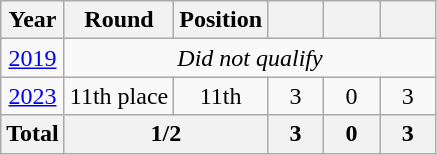<table class="wikitable" style="text-align:center;">
<tr>
<th>Year</th>
<th>Round</th>
<th>Position</th>
<th width="30"></th>
<th width="30"></th>
<th width="30"></th>
</tr>
<tr>
<td> <a href='#'>2019</a></td>
<td colspan=5><em>Did not qualify</em></td>
</tr>
<tr>
<td> <a href='#'>2023</a></td>
<td>11th place</td>
<td>11th</td>
<td>3</td>
<td>0</td>
<td>3</td>
</tr>
<tr>
<th>Total</th>
<th colspan="2">1/2</th>
<th>3</th>
<th>0</th>
<th>3</th>
</tr>
</table>
